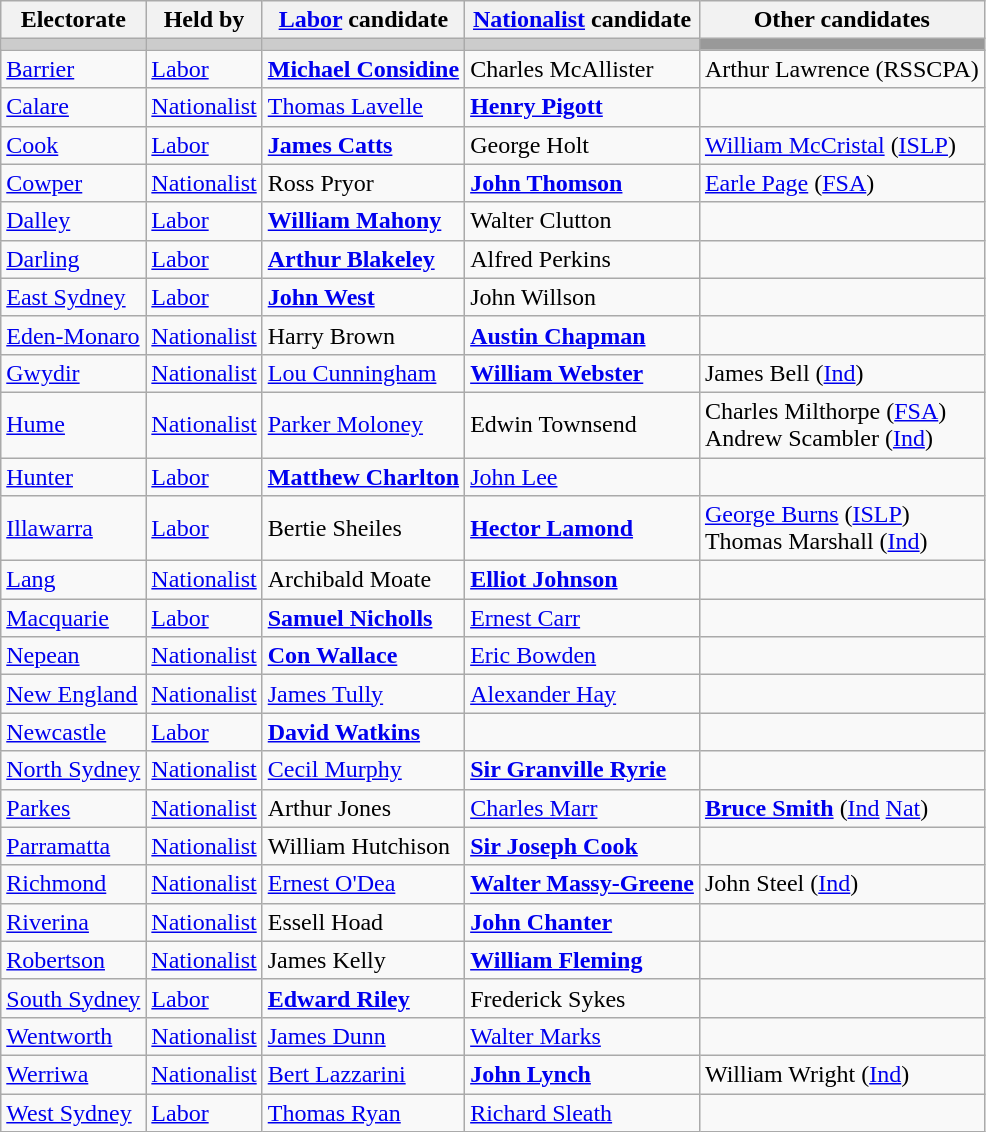<table class="wikitable">
<tr>
<th>Electorate</th>
<th>Held by</th>
<th><a href='#'>Labor</a> candidate</th>
<th><a href='#'>Nationalist</a> candidate</th>
<th>Other candidates</th>
</tr>
<tr bgcolor="#cccccc">
<td></td>
<td></td>
<td></td>
<td></td>
<td bgcolor="#999999"></td>
</tr>
<tr>
<td><a href='#'>Barrier</a></td>
<td><a href='#'>Labor</a></td>
<td><strong><a href='#'>Michael Considine</a></strong></td>
<td>Charles McAllister</td>
<td>Arthur Lawrence (RSSCPA)</td>
</tr>
<tr>
<td><a href='#'>Calare</a></td>
<td><a href='#'>Nationalist</a></td>
<td><a href='#'>Thomas Lavelle</a></td>
<td><strong><a href='#'>Henry Pigott</a></strong></td>
<td></td>
</tr>
<tr>
<td><a href='#'>Cook</a></td>
<td><a href='#'>Labor</a></td>
<td><strong><a href='#'>James Catts</a></strong></td>
<td>George Holt</td>
<td><a href='#'>William McCristal</a> (<a href='#'>ISLP</a>)</td>
</tr>
<tr>
<td><a href='#'>Cowper</a></td>
<td><a href='#'>Nationalist</a></td>
<td>Ross Pryor</td>
<td><strong><a href='#'>John Thomson</a></strong></td>
<td><a href='#'>Earle Page</a> (<a href='#'>FSA</a>)</td>
</tr>
<tr>
<td><a href='#'>Dalley</a></td>
<td><a href='#'>Labor</a></td>
<td><strong><a href='#'>William Mahony</a></strong></td>
<td>Walter Clutton</td>
<td></td>
</tr>
<tr>
<td><a href='#'>Darling</a></td>
<td><a href='#'>Labor</a></td>
<td><strong><a href='#'>Arthur Blakeley</a></strong></td>
<td>Alfred Perkins</td>
<td></td>
</tr>
<tr>
<td><a href='#'>East Sydney</a></td>
<td><a href='#'>Labor</a></td>
<td><strong><a href='#'>John West</a></strong></td>
<td>John Willson</td>
<td></td>
</tr>
<tr>
<td><a href='#'>Eden-Monaro</a></td>
<td><a href='#'>Nationalist</a></td>
<td>Harry Brown</td>
<td><strong><a href='#'>Austin Chapman</a></strong></td>
<td></td>
</tr>
<tr>
<td><a href='#'>Gwydir</a></td>
<td><a href='#'>Nationalist</a></td>
<td><a href='#'>Lou Cunningham</a></td>
<td><strong><a href='#'>William Webster</a></strong></td>
<td>James Bell (<a href='#'>Ind</a>)</td>
</tr>
<tr>
<td><a href='#'>Hume</a></td>
<td><a href='#'>Nationalist</a></td>
<td><a href='#'>Parker Moloney</a></td>
<td>Edwin Townsend</td>
<td>Charles Milthorpe (<a href='#'>FSA</a>)<br>Andrew Scambler (<a href='#'>Ind</a>)</td>
</tr>
<tr>
<td><a href='#'>Hunter</a></td>
<td><a href='#'>Labor</a></td>
<td><strong><a href='#'>Matthew Charlton</a></strong></td>
<td><a href='#'>John Lee</a></td>
<td></td>
</tr>
<tr>
<td><a href='#'>Illawarra</a></td>
<td><a href='#'>Labor</a></td>
<td>Bertie Sheiles</td>
<td><strong><a href='#'>Hector Lamond</a></strong></td>
<td><a href='#'>George Burns</a> (<a href='#'>ISLP</a>)<br>Thomas Marshall (<a href='#'>Ind</a>)</td>
</tr>
<tr>
<td><a href='#'>Lang</a></td>
<td><a href='#'>Nationalist</a></td>
<td>Archibald Moate</td>
<td><strong><a href='#'>Elliot Johnson</a></strong></td>
<td></td>
</tr>
<tr>
<td><a href='#'>Macquarie</a></td>
<td><a href='#'>Labor</a></td>
<td><strong><a href='#'>Samuel Nicholls</a></strong></td>
<td><a href='#'>Ernest Carr</a></td>
<td></td>
</tr>
<tr>
<td><a href='#'>Nepean</a></td>
<td><a href='#'>Nationalist</a></td>
<td><strong><a href='#'>Con Wallace</a></strong></td>
<td><a href='#'>Eric Bowden</a></td>
<td></td>
</tr>
<tr>
<td><a href='#'>New England</a></td>
<td><a href='#'>Nationalist</a></td>
<td><a href='#'>James Tully</a></td>
<td><a href='#'>Alexander Hay</a></td>
<td></td>
</tr>
<tr>
<td><a href='#'>Newcastle</a></td>
<td><a href='#'>Labor</a></td>
<td><strong><a href='#'>David Watkins</a></strong></td>
<td></td>
<td></td>
</tr>
<tr>
<td><a href='#'>North Sydney</a></td>
<td><a href='#'>Nationalist</a></td>
<td><a href='#'>Cecil Murphy</a></td>
<td><strong><a href='#'>Sir Granville Ryrie</a></strong></td>
<td></td>
</tr>
<tr>
<td><a href='#'>Parkes</a></td>
<td><a href='#'>Nationalist</a></td>
<td>Arthur Jones</td>
<td><a href='#'>Charles Marr</a></td>
<td><strong><a href='#'>Bruce Smith</a></strong> (<a href='#'>Ind</a> <a href='#'>Nat</a>)</td>
</tr>
<tr>
<td><a href='#'>Parramatta</a></td>
<td><a href='#'>Nationalist</a></td>
<td>William Hutchison</td>
<td><strong><a href='#'>Sir Joseph Cook</a></strong></td>
<td></td>
</tr>
<tr>
<td><a href='#'>Richmond</a></td>
<td><a href='#'>Nationalist</a></td>
<td><a href='#'>Ernest O'Dea</a></td>
<td><strong><a href='#'>Walter Massy-Greene</a></strong></td>
<td>John Steel (<a href='#'>Ind</a>)</td>
</tr>
<tr>
<td><a href='#'>Riverina</a></td>
<td><a href='#'>Nationalist</a></td>
<td>Essell Hoad</td>
<td><strong><a href='#'>John Chanter</a></strong></td>
<td></td>
</tr>
<tr>
<td><a href='#'>Robertson</a></td>
<td><a href='#'>Nationalist</a></td>
<td>James Kelly</td>
<td><strong><a href='#'>William Fleming</a></strong></td>
<td></td>
</tr>
<tr>
<td><a href='#'>South Sydney</a></td>
<td><a href='#'>Labor</a></td>
<td><strong><a href='#'>Edward Riley</a></strong></td>
<td>Frederick Sykes</td>
<td></td>
</tr>
<tr>
<td><a href='#'>Wentworth</a></td>
<td><a href='#'>Nationalist</a></td>
<td><a href='#'>James Dunn</a></td>
<td><a href='#'>Walter Marks</a></td>
<td></td>
</tr>
<tr>
<td><a href='#'>Werriwa</a></td>
<td><a href='#'>Nationalist</a></td>
<td><a href='#'>Bert Lazzarini</a></td>
<td><strong><a href='#'>John Lynch</a></strong></td>
<td>William Wright (<a href='#'>Ind</a>)</td>
</tr>
<tr>
<td><a href='#'>West Sydney</a></td>
<td><a href='#'>Labor</a></td>
<td><a href='#'>Thomas Ryan</a></td>
<td><a href='#'>Richard Sleath</a></td>
<td></td>
</tr>
</table>
